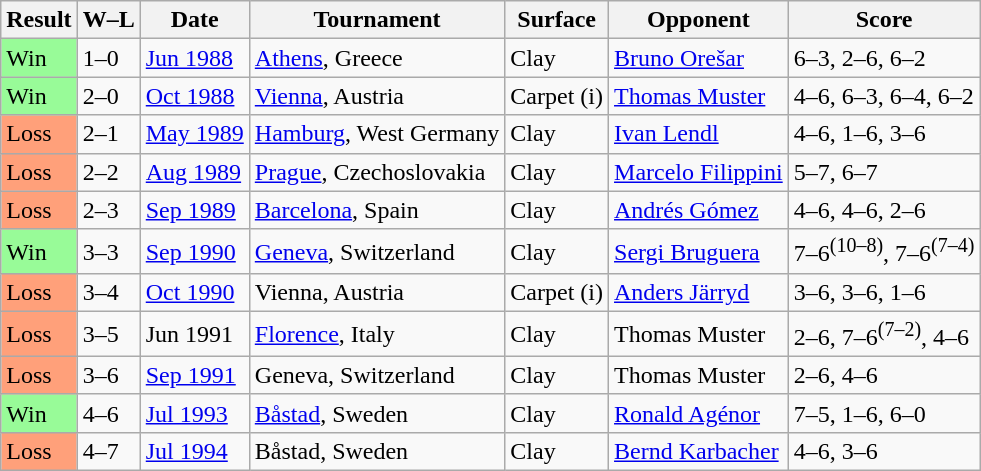<table class="sortable wikitable nowrap">
<tr>
<th>Result</th>
<th class="unsortable">W–L</th>
<th>Date</th>
<th>Tournament</th>
<th>Surface</th>
<th>Opponent</th>
<th class="unsortable">Score</th>
</tr>
<tr>
<td style="background:#98fb98;">Win</td>
<td>1–0</td>
<td><a href='#'>Jun 1988</a></td>
<td><a href='#'>Athens</a>, Greece</td>
<td>Clay</td>
<td> <a href='#'>Bruno Orešar</a></td>
<td>6–3, 2–6, 6–2</td>
</tr>
<tr>
<td style="background:#98fb98;">Win</td>
<td>2–0</td>
<td><a href='#'>Oct 1988</a></td>
<td><a href='#'>Vienna</a>, Austria</td>
<td>Carpet (i)</td>
<td> <a href='#'>Thomas Muster</a></td>
<td>4–6, 6–3, 6–4, 6–2</td>
</tr>
<tr>
<td style="background:#ffa07a;">Loss</td>
<td>2–1</td>
<td><a href='#'>May 1989</a></td>
<td><a href='#'>Hamburg</a>, West Germany</td>
<td>Clay</td>
<td> <a href='#'>Ivan Lendl</a></td>
<td>4–6, 1–6, 3–6</td>
</tr>
<tr>
<td style="background:#ffa07a;">Loss</td>
<td>2–2</td>
<td><a href='#'>Aug 1989</a></td>
<td><a href='#'>Prague</a>, Czechoslovakia</td>
<td>Clay</td>
<td> <a href='#'>Marcelo Filippini</a></td>
<td>5–7, 6–7</td>
</tr>
<tr>
<td style="background:#ffa07a;">Loss</td>
<td>2–3</td>
<td><a href='#'>Sep 1989</a></td>
<td><a href='#'>Barcelona</a>, Spain</td>
<td>Clay</td>
<td> <a href='#'>Andrés Gómez</a></td>
<td>4–6, 4–6, 2–6</td>
</tr>
<tr>
<td style="background:#98fb98;">Win</td>
<td>3–3</td>
<td><a href='#'>Sep 1990</a></td>
<td><a href='#'>Geneva</a>, Switzerland</td>
<td>Clay</td>
<td> <a href='#'>Sergi Bruguera</a></td>
<td>7–6<sup>(10–8)</sup>, 7–6<sup>(7–4)</sup></td>
</tr>
<tr>
<td style="background:#ffa07a;">Loss</td>
<td>3–4</td>
<td><a href='#'>Oct 1990</a></td>
<td>Vienna, Austria</td>
<td>Carpet (i)</td>
<td> <a href='#'>Anders Järryd</a></td>
<td>3–6, 3–6, 1–6</td>
</tr>
<tr>
<td style="background:#ffa07a;">Loss</td>
<td>3–5</td>
<td>Jun 1991</td>
<td><a href='#'>Florence</a>, Italy</td>
<td>Clay</td>
<td> Thomas Muster</td>
<td>2–6, 7–6<sup>(7–2)</sup>, 4–6</td>
</tr>
<tr>
<td style="background:#ffa07a;">Loss</td>
<td>3–6</td>
<td><a href='#'>Sep 1991</a></td>
<td>Geneva, Switzerland</td>
<td>Clay</td>
<td> Thomas Muster</td>
<td>2–6, 4–6</td>
</tr>
<tr>
<td style="background:#98fb98;">Win</td>
<td>4–6</td>
<td><a href='#'>Jul 1993</a></td>
<td><a href='#'>Båstad</a>, Sweden</td>
<td>Clay</td>
<td> <a href='#'>Ronald Agénor</a></td>
<td>7–5, 1–6, 6–0</td>
</tr>
<tr>
<td style="background:#ffa07a;">Loss</td>
<td>4–7</td>
<td><a href='#'>Jul 1994</a></td>
<td>Båstad, Sweden</td>
<td>Clay</td>
<td> <a href='#'>Bernd Karbacher</a></td>
<td>4–6, 3–6</td>
</tr>
</table>
